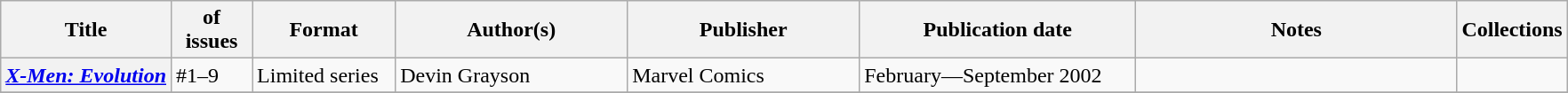<table class="wikitable">
<tr>
<th>Title</th>
<th style="width:40pt"> of issues</th>
<th style="width:75pt">Format</th>
<th style="width:125pt">Author(s)</th>
<th style="width:125pt">Publisher</th>
<th style="width:150pt">Publication date</th>
<th style="width:175pt">Notes</th>
<th>Collections</th>
</tr>
<tr>
<th><em><a href='#'>X-Men: Evolution</a></em></th>
<td>#1–9</td>
<td>Limited series</td>
<td>Devin Grayson</td>
<td>Marvel Comics</td>
<td>February—September 2002</td>
<td></td>
<td></td>
</tr>
<tr>
</tr>
</table>
